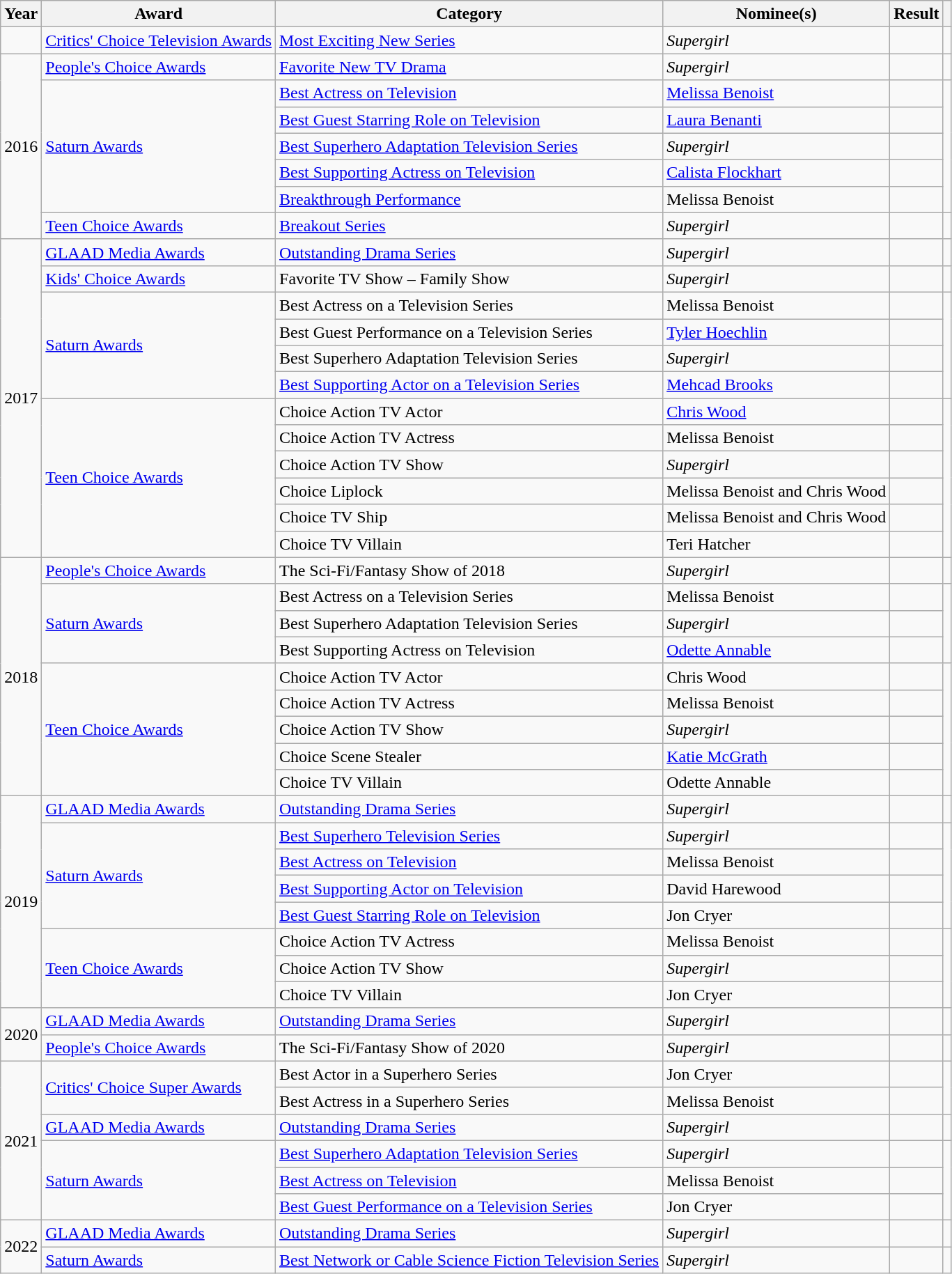<table class="wikitable sortable plainrowheaders">
<tr>
<th scope="col">Year</th>
<th scope="col">Award</th>
<th scope="col">Category</th>
<th scope="col">Nominee(s)</th>
<th scope="col">Result</th>
<th scope="col" class="unsortable"></th>
</tr>
<tr>
<td></td>
<td><a href='#'>Critics' Choice Television Awards</a></td>
<td><a href='#'>Most Exciting New Series</a></td>
<td><em>Supergirl</em></td>
<td></td>
<td style="text-align:center;"></td>
</tr>
<tr>
<td rowspan="7" style="text-align:center;">2016</td>
<td><a href='#'>People's Choice Awards</a></td>
<td><a href='#'>Favorite New TV Drama</a></td>
<td><em>Supergirl</em></td>
<td></td>
<td style="text-align:center;"></td>
</tr>
<tr>
<td rowspan="5"><a href='#'>Saturn Awards</a></td>
<td><a href='#'>Best Actress on Television</a></td>
<td data-sort-value="Benoist, Melissa"><a href='#'>Melissa Benoist</a></td>
<td></td>
<td rowspan="5" style="text-align:center;"></td>
</tr>
<tr>
<td><a href='#'>Best Guest Starring Role on Television</a></td>
<td data-sort-value="Benanti, Laura"><a href='#'>Laura Benanti</a></td>
<td></td>
</tr>
<tr>
<td><a href='#'>Best Superhero Adaptation Television Series</a></td>
<td><em>Supergirl</em></td>
<td></td>
</tr>
<tr>
<td><a href='#'>Best Supporting Actress on Television</a></td>
<td data-sort-value="Flockhart, Calista"><a href='#'>Calista Flockhart</a></td>
<td></td>
</tr>
<tr>
<td><a href='#'>Breakthrough Performance</a></td>
<td data-sort-value="Benoist, Melissa">Melissa Benoist</td>
<td></td>
</tr>
<tr>
<td><a href='#'>Teen Choice Awards</a></td>
<td><a href='#'>Breakout Series</a></td>
<td><em>Supergirl</em></td>
<td></td>
<td style="text-align:center;"></td>
</tr>
<tr>
<td rowspan="12" style="text-align:center;">2017</td>
<td><a href='#'>GLAAD Media Awards</a></td>
<td><a href='#'>Outstanding Drama Series</a></td>
<td><em>Supergirl</em></td>
<td></td>
<td style="text-align:center;"></td>
</tr>
<tr>
<td><a href='#'>Kids' Choice Awards</a></td>
<td>Favorite TV Show – Family Show</td>
<td><em>Supergirl</em></td>
<td></td>
<td style="text-align:center;"></td>
</tr>
<tr>
<td rowspan="4"><a href='#'>Saturn Awards</a></td>
<td>Best Actress on a Television Series</td>
<td data-sort-value="Benoist, Melissa">Melissa Benoist</td>
<td></td>
<td rowspan="4" style="text-align:center;"></td>
</tr>
<tr>
<td>Best Guest Performance on a Television Series</td>
<td data-sort-value="Hoechlin, Tyler"><a href='#'>Tyler Hoechlin</a></td>
<td></td>
</tr>
<tr>
<td>Best Superhero Adaptation Television Series</td>
<td><em>Supergirl</em></td>
<td></td>
</tr>
<tr>
<td><a href='#'>Best Supporting Actor on a Television Series</a></td>
<td data-sort-value="Brooks, Mehcad"><a href='#'>Mehcad Brooks</a></td>
<td></td>
</tr>
<tr>
<td rowspan="6"><a href='#'>Teen Choice Awards</a></td>
<td>Choice Action TV Actor</td>
<td data-sort-value="Wood, Chris"><a href='#'>Chris Wood</a></td>
<td></td>
<td rowspan="6" style="text-align:center;"></td>
</tr>
<tr>
<td>Choice Action TV Actress</td>
<td data-sort-value="Benoist, Melissa">Melissa Benoist</td>
<td></td>
</tr>
<tr>
<td>Choice Action TV Show</td>
<td><em>Supergirl</em></td>
<td></td>
</tr>
<tr>
<td>Choice Liplock</td>
<td data-sort-value="Benoist, Melissa and Chris Wood">Melissa Benoist and Chris Wood</td>
<td></td>
</tr>
<tr>
<td>Choice TV Ship</td>
<td data-sort-value="Benoist, Melissa and Chris Wood">Melissa Benoist and Chris Wood</td>
<td></td>
</tr>
<tr>
<td>Choice TV Villain</td>
<td data-sort-value="Hatcher, Terri">Teri Hatcher</td>
<td></td>
</tr>
<tr>
<td rowspan="9" style="text-align:center;">2018</td>
<td><a href='#'>People's Choice Awards</a></td>
<td>The Sci-Fi/Fantasy Show of 2018</td>
<td><em>Supergirl</em></td>
<td></td>
<td style="text-align:center;"></td>
</tr>
<tr>
<td rowspan="3"><a href='#'>Saturn Awards</a></td>
<td>Best Actress on a Television Series</td>
<td data-sort-value="Benoist, Melissa">Melissa Benoist</td>
<td></td>
<td rowspan="3" style="text-align:center;"></td>
</tr>
<tr>
<td>Best Superhero Adaptation Television Series</td>
<td><em>Supergirl</em></td>
<td></td>
</tr>
<tr>
<td>Best Supporting Actress on Television</td>
<td data-sort-value="Annable, Odette"><a href='#'>Odette Annable</a></td>
<td></td>
</tr>
<tr>
<td rowspan="5"><a href='#'>Teen Choice Awards</a></td>
<td>Choice Action TV Actor</td>
<td data-sort-value="Wood, Chris">Chris Wood</td>
<td></td>
<td rowspan="5" style="text-align:center;"></td>
</tr>
<tr>
<td>Choice Action TV Actress</td>
<td data-sort-value="Benoist, Melissa">Melissa Benoist</td>
<td></td>
</tr>
<tr>
<td>Choice Action TV Show</td>
<td><em>Supergirl</em></td>
<td></td>
</tr>
<tr>
<td>Choice Scene Stealer</td>
<td data-sort-value="McGrath, Katie"><a href='#'>Katie McGrath</a></td>
<td></td>
</tr>
<tr>
<td>Choice TV Villain</td>
<td data-sort-value="Annable, Odette">Odette Annable</td>
<td></td>
</tr>
<tr>
<td rowspan=8 style="text-align:center;">2019</td>
<td><a href='#'>GLAAD Media Awards</a></td>
<td><a href='#'>Outstanding Drama Series</a></td>
<td><em>Supergirl</em></td>
<td></td>
<td style="text-align:center;"></td>
</tr>
<tr>
<td rowspan=4><a href='#'>Saturn Awards</a></td>
<td><a href='#'>Best Superhero Television Series</a></td>
<td><em>Supergirl</em></td>
<td></td>
<td style="text-align:center;" rowspan=4></td>
</tr>
<tr>
<td><a href='#'>Best Actress on Television</a></td>
<td>Melissa Benoist</td>
<td></td>
</tr>
<tr>
<td><a href='#'>Best Supporting Actor on Television</a></td>
<td>David Harewood</td>
<td></td>
</tr>
<tr>
<td><a href='#'>Best Guest Starring Role on Television</a></td>
<td>Jon Cryer</td>
<td></td>
</tr>
<tr>
<td rowspan="3"><a href='#'>Teen Choice Awards</a></td>
<td>Choice Action TV Actress</td>
<td>Melissa Benoist</td>
<td></td>
<td rowspan="3" style="text-align: center;"></td>
</tr>
<tr>
<td>Choice Action TV Show</td>
<td><em>Supergirl</em></td>
<td></td>
</tr>
<tr>
<td>Choice TV Villain</td>
<td>Jon Cryer</td>
<td></td>
</tr>
<tr>
<td rowspan=2 style="text-align:center;">2020</td>
<td><a href='#'>GLAAD Media Awards</a></td>
<td><a href='#'>Outstanding Drama Series</a></td>
<td><em>Supergirl</em></td>
<td></td>
<td style="text-align: center;"></td>
</tr>
<tr>
<td><a href='#'>People's Choice Awards</a></td>
<td>The Sci-Fi/Fantasy Show of 2020</td>
<td><em>Supergirl</em></td>
<td></td>
<td style="text-align:center;"></td>
</tr>
<tr>
<td rowspan=6 style="text-align:center;">2021</td>
<td rowspan=2><a href='#'>Critics' Choice Super Awards</a></td>
<td>Best Actor in a Superhero Series</td>
<td>Jon Cryer</td>
<td></td>
<td rowspan=2 style=text-align:center;"></td>
</tr>
<tr>
<td>Best Actress in a Superhero Series</td>
<td>Melissa Benoist</td>
<td></td>
</tr>
<tr>
<td><a href='#'>GLAAD Media Awards</a></td>
<td><a href='#'>Outstanding Drama Series</a></td>
<td><em>Supergirl</em></td>
<td></td>
<td style="text-align:center;"></td>
</tr>
<tr>
<td rowspan="3"><a href='#'>Saturn Awards</a></td>
<td><a href='#'>Best Superhero Adaptation Television Series</a></td>
<td><em>Supergirl</em></td>
<td></td>
<td rowspan="3" style="text-align:center;"></td>
</tr>
<tr>
<td><a href='#'>Best Actress on Television</a></td>
<td>Melissa Benoist</td>
<td></td>
</tr>
<tr>
<td><a href='#'>Best Guest Performance on a Television Series</a></td>
<td>Jon Cryer</td>
<td></td>
</tr>
<tr>
<td rowspan="2" style="text-align:center;">2022</td>
<td><a href='#'>GLAAD Media Awards</a></td>
<td><a href='#'>Outstanding Drama Series</a></td>
<td><em>Supergirl</em></td>
<td></td>
<td style="text-align:center;"></td>
</tr>
<tr>
<td><a href='#'>Saturn Awards</a></td>
<td><a href='#'>Best Network or Cable Science Fiction Television Series</a></td>
<td><em>Supergirl</em></td>
<td></td>
<td style="text-align:center;"></td>
</tr>
</table>
